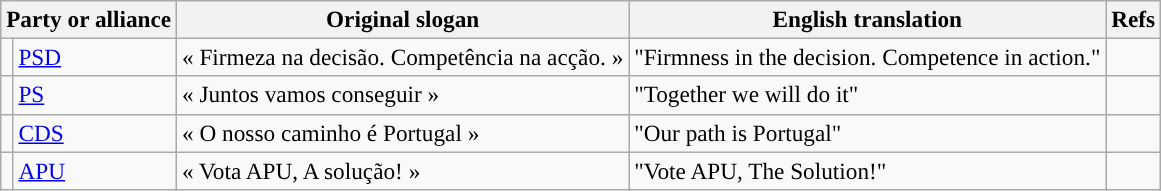<table class="wikitable" style="font-size:97%; text-align:left;">
<tr>
<th style="text-align:left;" colspan="2">Party or alliance</th>
<th>Original slogan</th>
<th>English translation</th>
<th>Refs</th>
</tr>
<tr>
<td style="color:inherit;background:"></td>
<td><a href='#'>PSD</a></td>
<td>« Firmeza na decisão. Competência na acção. »</td>
<td>"Firmness in the decision. Competence in action."</td>
<td></td>
</tr>
<tr>
<td width="1" style="color:inherit;background:"></td>
<td><a href='#'>PS</a></td>
<td>« Juntos vamos conseguir »</td>
<td>"Together we will do it"</td>
<td></td>
</tr>
<tr>
<td style="color:inherit;background:"></td>
<td><a href='#'>CDS</a></td>
<td>« O nosso caminho é Portugal »</td>
<td>"Our path is Portugal"</td>
<td></td>
</tr>
<tr>
<td style="color:inherit;background:"></td>
<td><a href='#'>APU</a></td>
<td>« Vota APU, A solução! »</td>
<td>"Vote APU, The Solution!"</td>
<td></td>
</tr>
</table>
